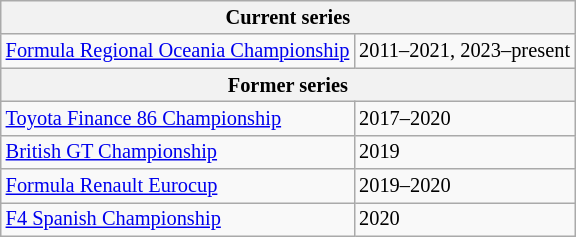<table class="wikitable" border="1" style="font-size:85%;">
<tr>
<th colspan=2>Current series</th>
</tr>
<tr>
<td><a href='#'>Formula Regional Oceania Championship</a></td>
<td>2011–2021, 2023–present</td>
</tr>
<tr>
<th colspan="2">Former series</th>
</tr>
<tr>
<td><a href='#'>Toyota Finance 86 Championship</a></td>
<td>2017–2020</td>
</tr>
<tr>
<td><a href='#'>British GT Championship</a></td>
<td>2019</td>
</tr>
<tr>
<td><a href='#'>Formula Renault Eurocup</a></td>
<td>2019–2020</td>
</tr>
<tr>
<td><a href='#'>F4 Spanish Championship</a></td>
<td>2020</td>
</tr>
</table>
